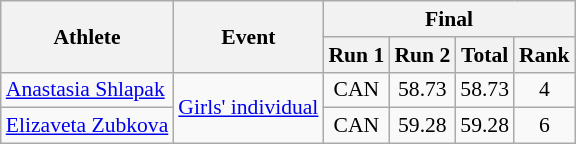<table class="wikitable" style="font-size:90%; text-align:center;">
<tr>
<th rowspan=2>Athlete</th>
<th rowspan=2>Event</th>
<th colspan=4>Final</th>
</tr>
<tr>
<th>Run 1</th>
<th>Run 2</th>
<th>Total</th>
<th>Rank</th>
</tr>
<tr>
<td align=left><a href='#'>Anastasia Shlapak</a></td>
<td rowspan=2 align=left><a href='#'>Girls' individual</a></td>
<td>CAN</td>
<td>58.73</td>
<td>58.73</td>
<td>4</td>
</tr>
<tr>
<td align=left><a href='#'>Elizaveta Zubkova</a></td>
<td>CAN</td>
<td>59.28</td>
<td>59.28</td>
<td>6</td>
</tr>
</table>
